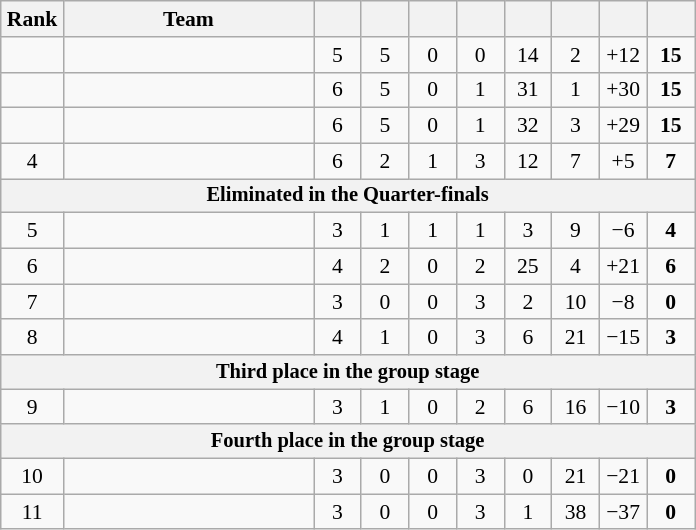<table class="wikitable" style="text-align: center; font-size:90% ">
<tr>
<th width=35>Rank</th>
<th width=160>Team</th>
<th width=25></th>
<th width=25></th>
<th width=25></th>
<th width=25></th>
<th width=25></th>
<th width=25></th>
<th width=25></th>
<th width=25></th>
</tr>
<tr>
<td></td>
<td align=left></td>
<td>5</td>
<td>5</td>
<td>0</td>
<td>0</td>
<td>14</td>
<td>2</td>
<td>+12</td>
<td><strong>15</strong></td>
</tr>
<tr>
<td></td>
<td align=left></td>
<td>6</td>
<td>5</td>
<td>0</td>
<td>1</td>
<td>31</td>
<td>1</td>
<td>+30</td>
<td><strong>15</strong></td>
</tr>
<tr>
<td></td>
<td align=left></td>
<td>6</td>
<td>5</td>
<td>0</td>
<td>1</td>
<td>32</td>
<td>3</td>
<td>+29</td>
<td><strong>15</strong></td>
</tr>
<tr>
<td>4</td>
<td align=left></td>
<td>6</td>
<td>2</td>
<td>1</td>
<td>3</td>
<td>12</td>
<td>7</td>
<td>+5</td>
<td><strong>7</strong></td>
</tr>
<tr style="font-size:95%;">
<th colspan="11">Eliminated in the Quarter-finals</th>
</tr>
<tr>
<td>5</td>
<td align=left></td>
<td>3</td>
<td>1</td>
<td>1</td>
<td>1</td>
<td>3</td>
<td>9</td>
<td>−6</td>
<td><strong>4</strong></td>
</tr>
<tr>
<td>6</td>
<td align=left></td>
<td>4</td>
<td>2</td>
<td>0</td>
<td>2</td>
<td>25</td>
<td>4</td>
<td>+21</td>
<td><strong>6</strong></td>
</tr>
<tr>
<td>7</td>
<td align=left></td>
<td>3</td>
<td>0</td>
<td>0</td>
<td>3</td>
<td>2</td>
<td>10</td>
<td>−8</td>
<td><strong>0</strong></td>
</tr>
<tr>
<td>8</td>
<td align=left></td>
<td>4</td>
<td>1</td>
<td>0</td>
<td>3</td>
<td>6</td>
<td>21</td>
<td>−15</td>
<td><strong>3</strong></td>
</tr>
<tr style="font-size:95%;">
<th colspan="11">Third place in the group stage</th>
</tr>
<tr>
<td>9</td>
<td align=left></td>
<td>3</td>
<td>1</td>
<td>0</td>
<td>2</td>
<td>6</td>
<td>16</td>
<td>−10</td>
<td><strong>3</strong></td>
</tr>
<tr style="font-size:95%;">
<th colspan="11">Fourth place in the group stage</th>
</tr>
<tr>
<td>10</td>
<td align=left></td>
<td>3</td>
<td>0</td>
<td>0</td>
<td>3</td>
<td>0</td>
<td>21</td>
<td>−21</td>
<td><strong>0</strong></td>
</tr>
<tr>
<td>11</td>
<td align=left></td>
<td>3</td>
<td>0</td>
<td>0</td>
<td>3</td>
<td>1</td>
<td>38</td>
<td>−37</td>
<td><strong>0</strong></td>
</tr>
</table>
